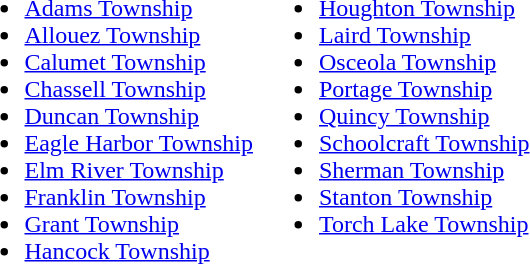<table>
<tr ---- valign="top">
<td><br><ul><li><a href='#'>Adams Township</a></li><li><a href='#'>Allouez Township</a></li><li><a href='#'>Calumet Township</a></li><li><a href='#'>Chassell Township</a></li><li><a href='#'>Duncan Township</a></li><li><a href='#'>Eagle Harbor Township</a></li><li><a href='#'>Elm River Township</a></li><li><a href='#'>Franklin Township</a></li><li><a href='#'>Grant Township</a></li><li><a href='#'>Hancock Township</a></li></ul></td>
<td><br><ul><li><a href='#'>Houghton Township</a></li><li><a href='#'>Laird Township</a></li><li><a href='#'>Osceola Township</a></li><li><a href='#'>Portage Township</a></li><li><a href='#'>Quincy Township</a></li><li><a href='#'>Schoolcraft Township</a></li><li><a href='#'>Sherman Township</a></li><li><a href='#'>Stanton Township</a></li><li><a href='#'>Torch Lake Township</a></li></ul></td>
</tr>
</table>
